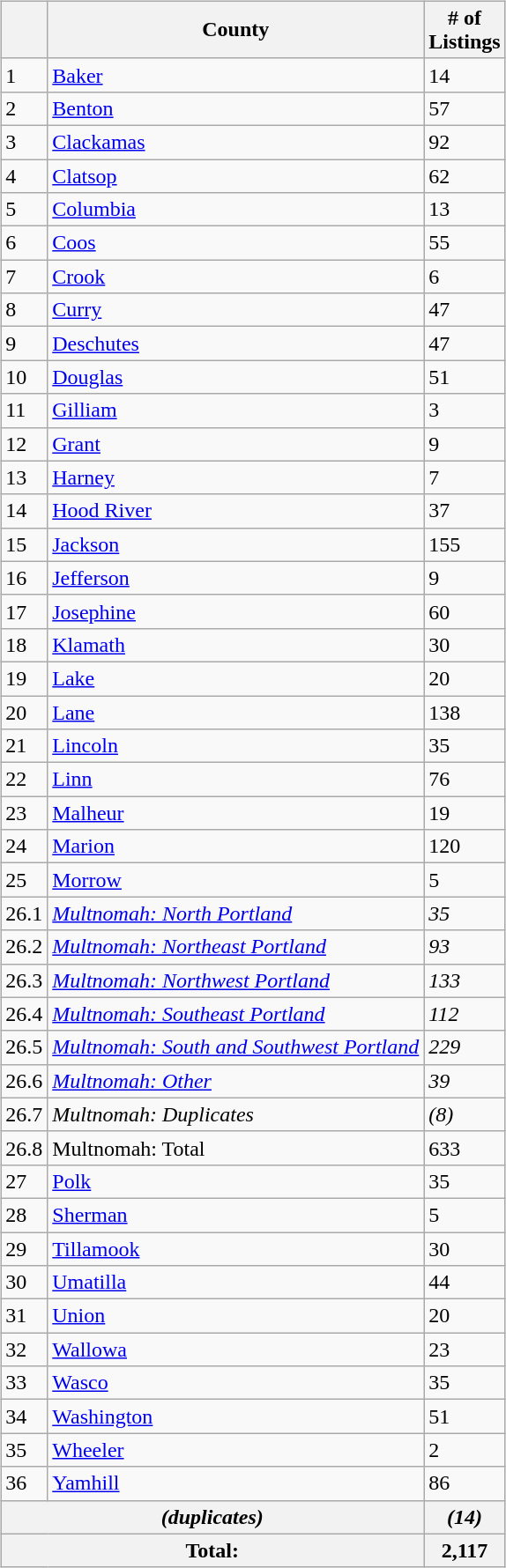<table width=100%>
<tr>
<td style="width:330px; vertical-align:top"><br>




</td>
<td style="width:330px; vertical-align:top" align="center"><br><table class="wikitable sortable sticky-header">
<tr>
<th></th>
<th><strong>County</strong></th>
<th><strong># of<br>Listings</strong></th>
</tr>
<tr>
<td>1</td>
<td><a href='#'>Baker</a></td>
<td>14</td>
</tr>
<tr>
<td>2</td>
<td><a href='#'>Benton</a></td>
<td>57</td>
</tr>
<tr>
<td>3</td>
<td><a href='#'>Clackamas</a></td>
<td>92</td>
</tr>
<tr>
<td>4</td>
<td><a href='#'>Clatsop</a></td>
<td>62</td>
</tr>
<tr>
<td>5</td>
<td><a href='#'>Columbia</a></td>
<td>13</td>
</tr>
<tr>
<td>6</td>
<td><a href='#'>Coos</a></td>
<td>55</td>
</tr>
<tr>
<td>7</td>
<td><a href='#'>Crook</a></td>
<td>6</td>
</tr>
<tr>
<td>8</td>
<td><a href='#'>Curry</a></td>
<td>47</td>
</tr>
<tr>
<td>9</td>
<td><a href='#'>Deschutes</a></td>
<td>47</td>
</tr>
<tr>
<td>10</td>
<td><a href='#'>Douglas</a></td>
<td>51</td>
</tr>
<tr>
<td>11</td>
<td><a href='#'>Gilliam</a></td>
<td>3</td>
</tr>
<tr>
<td>12</td>
<td><a href='#'>Grant</a></td>
<td>9</td>
</tr>
<tr>
<td>13</td>
<td><a href='#'>Harney</a></td>
<td>7</td>
</tr>
<tr>
<td>14</td>
<td><a href='#'>Hood River</a></td>
<td>37</td>
</tr>
<tr>
<td>15</td>
<td><a href='#'>Jackson</a></td>
<td>155</td>
</tr>
<tr>
<td>16</td>
<td><a href='#'>Jefferson</a></td>
<td>9</td>
</tr>
<tr>
<td>17</td>
<td><a href='#'>Josephine</a></td>
<td>60</td>
</tr>
<tr>
<td>18</td>
<td><a href='#'>Klamath</a></td>
<td>30</td>
</tr>
<tr>
<td>19</td>
<td><a href='#'>Lake</a></td>
<td>20</td>
</tr>
<tr>
<td>20</td>
<td><a href='#'>Lane</a></td>
<td>138</td>
</tr>
<tr>
<td>21</td>
<td><a href='#'>Lincoln</a></td>
<td>35</td>
</tr>
<tr>
<td>22</td>
<td><a href='#'>Linn</a></td>
<td>76</td>
</tr>
<tr>
<td>23</td>
<td><a href='#'>Malheur</a></td>
<td>19</td>
</tr>
<tr>
<td>24</td>
<td><a href='#'>Marion</a></td>
<td>120</td>
</tr>
<tr>
<td>25</td>
<td><a href='#'>Morrow</a></td>
<td>5</td>
</tr>
<tr>
<td>26.1</td>
<td><em><a href='#'>Multnomah: North Portland</a></em></td>
<td><em>35</em></td>
</tr>
<tr>
<td>26.2</td>
<td><em><a href='#'>Multnomah: Northeast Portland</a></em></td>
<td><em>93</em></td>
</tr>
<tr>
<td>26.3</td>
<td><em><a href='#'>Multnomah: Northwest Portland</a></em></td>
<td><em>133</em></td>
</tr>
<tr>
<td>26.4</td>
<td><em><a href='#'>Multnomah: Southeast Portland</a></em></td>
<td><em>112</em></td>
</tr>
<tr>
<td>26.5</td>
<td><em><a href='#'>Multnomah: South and Southwest Portland</a></em></td>
<td><em>229</em></td>
</tr>
<tr>
<td>26.6</td>
<td><em><a href='#'>Multnomah: Other</a></em></td>
<td><em>39</em></td>
</tr>
<tr>
<td>26.7</td>
<td><em>Multnomah: Duplicates</em></td>
<td><em>(8)</em></td>
</tr>
<tr>
<td>26.8</td>
<td>Multnomah: Total</td>
<td>633</td>
</tr>
<tr>
<td>27</td>
<td><a href='#'>Polk</a></td>
<td>35</td>
</tr>
<tr>
<td>28</td>
<td><a href='#'>Sherman</a></td>
<td>5</td>
</tr>
<tr>
<td>29</td>
<td><a href='#'>Tillamook</a></td>
<td>30</td>
</tr>
<tr>
<td>30</td>
<td><a href='#'>Umatilla</a></td>
<td>44</td>
</tr>
<tr>
<td>31</td>
<td><a href='#'>Union</a></td>
<td>20</td>
</tr>
<tr>
<td>32</td>
<td><a href='#'>Wallowa</a></td>
<td>23</td>
</tr>
<tr>
<td>33</td>
<td><a href='#'>Wasco</a></td>
<td>35</td>
</tr>
<tr>
<td>34</td>
<td><a href='#'>Washington</a></td>
<td>51</td>
</tr>
<tr>
<td>35</td>
<td><a href='#'>Wheeler</a></td>
<td>2</td>
</tr>
<tr>
<td>36</td>
<td><a href='#'>Yamhill</a></td>
<td>86</td>
</tr>
<tr class="sortbottom">
<th colspan="2"><em>(duplicates)</em></th>
<th><em>(14)</em></th>
</tr>
<tr class="sortbottom">
<th colspan="2">Total:</th>
<th>2,117</th>
</tr>
</table>
</td>
<td style="width:330px; vertical-align:top"><br>



</td>
</tr>
</table>
